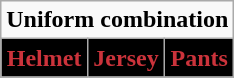<table class="wikitable"  style="display: inline-table;">
<tr>
<td align="center" Colspan="3"><strong>Uniform combination</strong></td>
</tr>
<tr align="center">
<td style="background:#000000; color:#cb333b"><strong>Helmet</strong></td>
<td style="background:#000000; color:#cb333b"><strong>Jersey</strong></td>
<td style="background:#000000; color:#cb333b"><strong>Pants</strong></td>
</tr>
</table>
